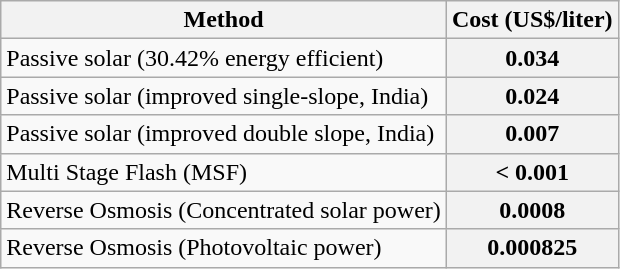<table class="wikitable">
<tr>
<th>Method</th>
<th>Cost (US$/liter)</th>
</tr>
<tr>
<td>Passive solar (30.42% energy efficient)</td>
<th>0.034</th>
</tr>
<tr>
<td>Passive solar (improved single-slope, India)</td>
<th>0.024</th>
</tr>
<tr>
<td>Passive solar (improved double slope, India)</td>
<th>0.007</th>
</tr>
<tr>
<td>Multi Stage Flash (MSF)</td>
<th>< 0.001</th>
</tr>
<tr>
<td>Reverse Osmosis (Concentrated solar power)</td>
<th>0.0008</th>
</tr>
<tr>
<td>Reverse Osmosis (Photovoltaic power)</td>
<th>0.000825</th>
</tr>
</table>
